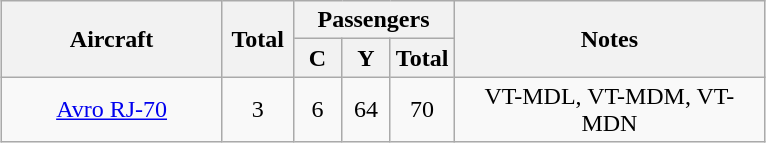<table class="wikitable" style="margin:1em auto; border-collapse:collapse;text-align:center">
<tr>
<th rowspan="2" style="width:140px;">Aircraft</th>
<th rowspan="2" style="width:40px;">Total</th>
<th colspan="3" class="unsortable">Passengers</th>
<th rowspan="2" style="width:200px;">Notes</th>
</tr>
<tr>
<th style="width:25px;"><abbr>C</abbr></th>
<th style="width:25px;"><abbr>Y</abbr></th>
<th style="width:25px;">Total</th>
</tr>
<tr>
<td><a href='#'>Avro RJ-70</a></td>
<td>3</td>
<td>6</td>
<td>64</td>
<td>70</td>
<td>VT-MDL, VT-MDM, VT-MDN</td>
</tr>
</table>
